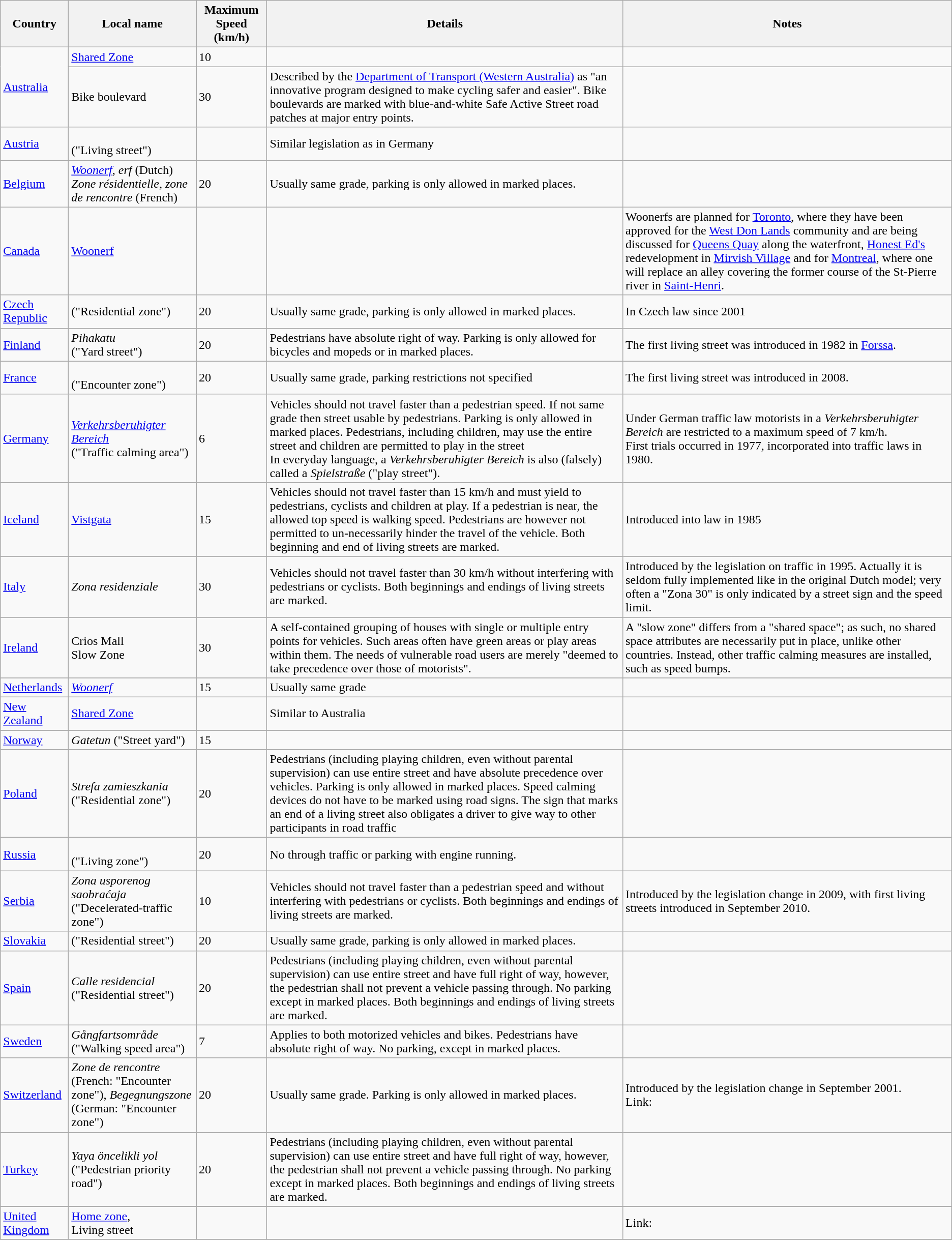<table class="wikitable sortable">
<tr>
<th>Country</th>
<th>Local name</th>
<th>Maximum Speed (km/h)</th>
<th class="unsortable">Details</th>
<th class="unsortable">Notes</th>
</tr>
<tr>
<td rowspan="2"><a href='#'>Australia</a></td>
<td><a href='#'>Shared Zone</a></td>
<td>10</td>
<td></td>
<td></td>
</tr>
<tr>
<td>Bike boulevard</td>
<td>30</td>
<td>Described by the <a href='#'>Department of Transport (Western Australia)</a> as "an innovative program designed to make cycling safer and easier". Bike boulevards are marked with blue-and-white Safe Active Street road patches at major entry points.</td>
<td></td>
</tr>
<tr>
<td><a href='#'>Austria</a></td>
<td><em></em><br>("Living street")</td>
<td></td>
<td>Similar legislation as in Germany</td>
<td></td>
</tr>
<tr>
<td><a href='#'>Belgium</a></td>
<td><em><a href='#'>Woonerf</a></em>, <em>erf</em> (Dutch)<br><em>Zone résidentielle</em>, <em>zone de rencontre</em> (French)</td>
<td>20</td>
<td>Usually same grade, parking is only allowed in marked places.</td>
<td></td>
</tr>
<tr>
<td><a href='#'>Canada</a></td>
<td><a href='#'>Woonerf</a></td>
<td></td>
<td></td>
<td>Woonerfs are planned for <a href='#'>Toronto</a>, where they have been approved for the <a href='#'>West Don Lands</a> community and are being discussed for <a href='#'>Queens Quay</a> along the waterfront, <a href='#'>Honest Ed's</a> redevelopment in <a href='#'>Mirvish Village</a> and for <a href='#'>Montreal</a>, where one will replace an alley covering the former course of the St-Pierre river in <a href='#'>Saint-Henri</a>.</td>
</tr>
<tr>
<td><a href='#'>Czech Republic</a></td>
<td><em></em> ("Residential zone")</td>
<td>20</td>
<td>Usually same grade, parking is only allowed in marked places.</td>
<td>In Czech law since 2001</td>
</tr>
<tr>
<td><a href='#'>Finland</a></td>
<td><em>Pihakatu</em><br>("Yard street")</td>
<td>20</td>
<td>Pedestrians have absolute right of way. Parking is only allowed for bicycles and mopeds or in marked places.</td>
<td>The first living street was introduced in 1982 in <a href='#'>Forssa</a>.</td>
</tr>
<tr>
<td><a href='#'>France</a></td>
<td><em></em><br>("Encounter zone")</td>
<td>20</td>
<td>Usually same grade, parking restrictions not specified</td>
<td>The first living street was introduced in 2008.</td>
</tr>
<tr>
<td><a href='#'>Germany</a></td>
<td><em><a href='#'>Verkehrsberuhigter Bereich</a></em><br>("Traffic calming area")</td>
<td>6</td>
<td>Vehicles should not travel faster than a pedestrian speed. If not same grade then street usable by pedestrians. Parking is only allowed in marked places. Pedestrians, including children, may use the entire street and children are permitted to play in the street<br>In everyday language, a <em>Verkehrsberuhigter Bereich</em> is also (falsely) called a <em>Spielstraße</em> ("play street").</td>
<td>Under German traffic law motorists in a <em>Verkehrsberuhigter Bereich</em> are restricted to a maximum speed of 7 km/h.<br>First trials occurred in 1977, incorporated into traffic laws in 1980.</td>
</tr>
<tr>
<td><a href='#'>Iceland</a></td>
<td><a href='#'>Vistgata</a></td>
<td>15</td>
<td>Vehicles should not travel faster than 15 km/h and must yield to pedestrians, cyclists and children at play. If a pedestrian is near, the allowed top speed is walking speed. Pedestrians are however not permitted to un-necessarily hinder the travel of the vehicle. Both beginning and end of living streets are marked.</td>
<td>Introduced into law in 1985 </td>
</tr>
<tr>
<td><a href='#'>Italy</a></td>
<td><em>Zona residenziale</em></td>
<td>30</td>
<td>Vehicles should not travel faster than 30 km/h without interfering with pedestrians or cyclists. Both beginnings and endings of living streets are marked.</td>
<td>Introduced by the legislation on traffic in 1995. Actually it is seldom fully implemented like in the original Dutch model; very often a "Zona 30" is only indicated by a street sign and the speed limit.</td>
</tr>
<tr>
<td><a href='#'>Ireland</a></td>
<td>Crios Mall<br>Slow Zone</td>
<td>30</td>
<td>A self-contained grouping of houses with single or multiple entry points for vehicles. Such areas often have green areas or play areas within them. The needs of vulnerable road users are merely "deemed to take precedence over those of motorists".</td>
<td>A "slow zone" differs from a "shared space"; as such, no shared space attributes are necessarily put in place, unlike other countries. Instead, other traffic calming measures are installed, such as speed bumps.</td>
</tr>
<tr>
</tr>
<tr>
<td><a href='#'>Netherlands</a></td>
<td><em><a href='#'>Woonerf</a></em></td>
<td>15</td>
<td>Usually same grade</td>
<td></td>
</tr>
<tr>
<td><a href='#'>New Zealand</a></td>
<td><a href='#'>Shared Zone</a></td>
<td></td>
<td>Similar to Australia</td>
<td></td>
</tr>
<tr>
<td><a href='#'>Norway</a></td>
<td><em>Gatetun</em> ("Street yard")</td>
<td>15</td>
<td></td>
<td></td>
</tr>
<tr>
<td><a href='#'>Poland</a></td>
<td><em>Strefa zamieszkania</em><br>("Residential zone")</td>
<td>20</td>
<td>Pedestrians (including playing children, even without parental supervision) can use entire street and have absolute precedence over vehicles. Parking is only allowed in marked places. Speed calming devices do not have to be marked using road signs. The sign that marks an end of a living street also obligates a driver to give way to other participants in road traffic</td>
<td></td>
</tr>
<tr>
<td><a href='#'>Russia</a></td>
<td><em></em><br>("Living zone")</td>
<td>20</td>
<td>No through traffic or parking with engine running.</td>
<td></td>
</tr>
<tr>
<td><a href='#'>Serbia</a></td>
<td><em>Zona usporenog saobraćaja</em> ("Decelerated-traffic zone")</td>
<td>10</td>
<td>Vehicles should not travel faster than a pedestrian speed and without interfering with pedestrians or cyclists. Both beginnings and endings of living streets are marked.</td>
<td>Introduced by the legislation change in 2009, with first living streets introduced in September 2010.</td>
</tr>
<tr>
<td><a href='#'>Slovakia</a></td>
<td> ("Residential street")</td>
<td>20</td>
<td>Usually same grade, parking is only allowed in marked places.</td>
<td></td>
</tr>
<tr>
<td><a href='#'>Spain</a></td>
<td><em>Calle residencial</em> ("Residential street")</td>
<td>20</td>
<td>Pedestrians (including playing children, even without parental supervision) can use entire street and have full right of way, however, the pedestrian shall not prevent a vehicle passing through. No parking except in marked places. Both beginnings and endings of living streets are marked.</td>
<td></td>
</tr>
<tr>
<td><a href='#'>Sweden</a></td>
<td><em>Gångfartsområde</em> ("Walking speed area")</td>
<td>7</td>
<td>Applies to both motorized vehicles and bikes. Pedestrians have absolute right of way. No parking, except in marked places.</td>
<td></td>
</tr>
<tr>
<td><a href='#'>Switzerland</a></td>
<td><em>Zone de rencontre</em><br>(French: "Encounter zone"), <em>Begegnungszone</em><br>(German: "Encounter zone")</td>
<td>20</td>
<td>Usually same grade. Parking is only allowed in marked places.</td>
<td>Introduced by the legislation change in September 2001.<br>Link: </td>
</tr>
<tr>
<td><a href='#'>Turkey</a></td>
<td><em>Yaya öncelikli yol</em> ("Pedestrian priority road")</td>
<td>20</td>
<td>Pedestrians (including playing children, even without parental supervision) can use entire street and have full right of way, however, the pedestrian shall not prevent a vehicle passing through. No parking except in marked places. Both beginnings and endings of living streets are marked.</td>
<td></td>
</tr>
<tr>
</tr>
<tr>
<td><a href='#'>United Kingdom</a></td>
<td><a href='#'>Home zone</a>,<br>Living street</td>
<td></td>
<td></td>
<td>Link: </td>
</tr>
<tr>
</tr>
</table>
